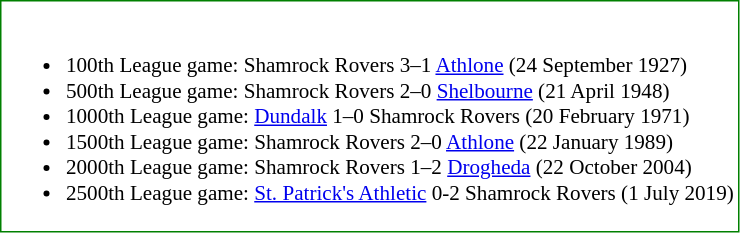<table class="toccolours" style="border: #008000 solid 1px; background: #FFFFFF; font-size: 88%">
<tr>
<td><br><ul><li>100th League game: Shamrock Rovers 3–1 <a href='#'>Athlone</a> (24 September 1927)</li><li>500th League game: Shamrock Rovers 2–0 <a href='#'>Shelbourne</a> (21 April 1948)</li><li>1000th League game: <a href='#'>Dundalk</a> 1–0 Shamrock Rovers (20 February 1971)</li><li>1500th League game: Shamrock Rovers 2–0 <a href='#'>Athlone</a> (22 January 1989)</li><li>2000th League game: Shamrock Rovers 1–2 <a href='#'>Drogheda</a> (22 October 2004)</li><li>2500th League game: <a href='#'>St. Patrick's Athletic</a> 0-2 Shamrock Rovers (1 July 2019)</li></ul></td>
</tr>
</table>
